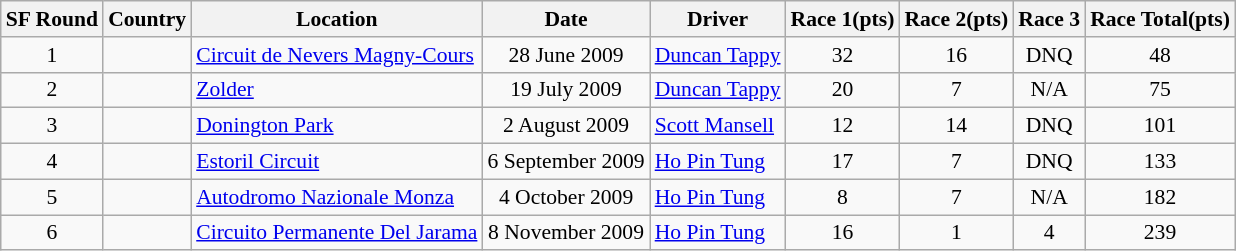<table class=wikitable style="font-size:90%;">
<tr>
<th>SF Round</th>
<th>Country</th>
<th>Location</th>
<th>Date</th>
<th>Driver</th>
<th>Race 1(pts)</th>
<th>Race 2(pts)</th>
<th>Race 3</th>
<th>Race Total(pts)</th>
</tr>
<tr>
<td align=center>1</td>
<td></td>
<td><a href='#'>Circuit de Nevers Magny-Cours</a></td>
<td align=center>28 June 2009</td>
<td><a href='#'>Duncan Tappy</a></td>
<td align=center>32</td>
<td align=center>16</td>
<td align=center>DNQ</td>
<td align=center>48</td>
</tr>
<tr>
<td align=center>2</td>
<td></td>
<td><a href='#'>Zolder</a></td>
<td align=center>19 July 2009</td>
<td><a href='#'>Duncan Tappy</a></td>
<td align=center>20</td>
<td align=center>7</td>
<td align=center>N/A</td>
<td align=center>75</td>
</tr>
<tr>
<td align=center>3</td>
<td></td>
<td><a href='#'>Donington Park</a></td>
<td align=center>2 August 2009</td>
<td><a href='#'>Scott Mansell</a></td>
<td align=center>12</td>
<td align=center>14</td>
<td align=center>DNQ</td>
<td align=center>101</td>
</tr>
<tr>
<td align=center>4</td>
<td></td>
<td><a href='#'>Estoril Circuit</a></td>
<td align=center>6 September 2009</td>
<td><a href='#'>Ho Pin Tung</a></td>
<td align=center>17</td>
<td align=center>7</td>
<td align=center>DNQ</td>
<td align=center>133</td>
</tr>
<tr>
<td align=center>5</td>
<td></td>
<td><a href='#'>Autodromo Nazionale Monza</a></td>
<td align=center>4 October 2009</td>
<td><a href='#'>Ho Pin Tung</a></td>
<td align=center>8</td>
<td align=center>7</td>
<td align=center>N/A</td>
<td align=center>182</td>
</tr>
<tr>
<td align=center>6</td>
<td></td>
<td><a href='#'>Circuito Permanente Del Jarama</a></td>
<td align=center>8 November 2009</td>
<td><a href='#'>Ho Pin Tung</a></td>
<td align=center>16</td>
<td align=center>1</td>
<td align=center>4</td>
<td align=center>239</td>
</tr>
</table>
